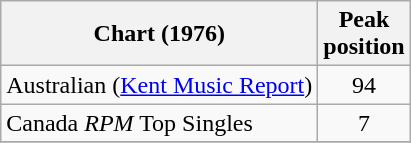<table class="wikitable sortable">
<tr>
<th>Chart (1976)</th>
<th style="text-align:center;">Peak<br>position</th>
</tr>
<tr>
<td>Australian (<a href='#'>Kent Music Report</a>)</td>
<td style="text-align:center;">94</td>
</tr>
<tr>
<td>Canada <em>RPM</em> Top Singles</td>
<td style="text-align:center;">7</td>
</tr>
<tr>
</tr>
</table>
